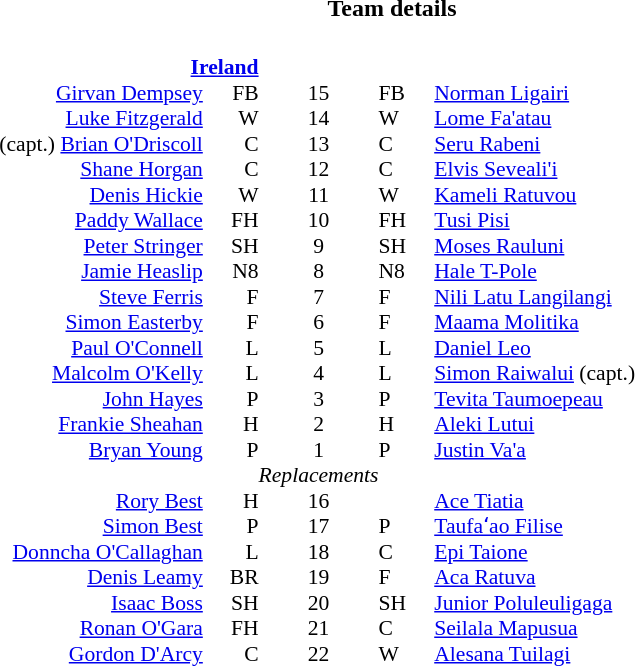<table border="0" width="100%" class="collapsible collapsed">
<tr>
<th>Team details</th>
</tr>
<tr>
<td><br><table width="100%" style="font-size: 90%; " cellspacing="0" cellpadding="0" align=center>
<tr>
<td width=41%; text-align=right></td>
<td width=3%; text-align:right></td>
<td width=4%; text-align:center></td>
<td width=3%; text-align:left></td>
<td width=49%; text-align:left></td>
</tr>
<tr>
<td colspan=2 align=right><strong><a href='#'>Ireland</a></strong></td>
<td></td>
<td colspan=2></td>
</tr>
<tr>
<td align=right><a href='#'>Girvan Dempsey</a></td>
<td align=right>FB</td>
<td align=center>15</td>
<td>FB</td>
<td><a href='#'>Norman Ligairi</a></td>
</tr>
<tr>
<td align=right><a href='#'>Luke Fitzgerald</a></td>
<td align=right>W</td>
<td align=center>14</td>
<td>W</td>
<td><a href='#'>Lome Fa'atau</a></td>
</tr>
<tr>
<td align=right>(capt.) <a href='#'>Brian O'Driscoll</a></td>
<td align=right>C</td>
<td align=center>13</td>
<td>C</td>
<td><a href='#'>Seru Rabeni</a></td>
</tr>
<tr>
<td align=right><a href='#'>Shane Horgan</a></td>
<td align=right>C</td>
<td align=center>12</td>
<td>C</td>
<td><a href='#'>Elvis Seveali'i</a></td>
</tr>
<tr>
<td align=right><a href='#'>Denis Hickie</a></td>
<td align=right>W</td>
<td align=center>11</td>
<td>W</td>
<td><a href='#'>Kameli Ratuvou</a></td>
</tr>
<tr>
<td align=right><a href='#'>Paddy Wallace</a></td>
<td align=right>FH</td>
<td align=center>10</td>
<td>FH</td>
<td><a href='#'>Tusi Pisi</a></td>
</tr>
<tr>
<td align=right><a href='#'>Peter Stringer</a></td>
<td align=right>SH</td>
<td align=center>9</td>
<td>SH</td>
<td><a href='#'>Moses Rauluni</a></td>
</tr>
<tr>
<td align=right><a href='#'>Jamie Heaslip</a></td>
<td align=right>N8</td>
<td align=center>8</td>
<td>N8</td>
<td><a href='#'>Hale T-Pole</a></td>
</tr>
<tr>
<td align=right><a href='#'>Steve Ferris</a></td>
<td align=right>F</td>
<td align=center>7</td>
<td>F</td>
<td><a href='#'>Nili Latu Langilangi</a></td>
</tr>
<tr>
<td align=right><a href='#'>Simon Easterby</a></td>
<td align=right>F</td>
<td align=center>6</td>
<td>F</td>
<td><a href='#'>Maama Molitika</a></td>
</tr>
<tr>
<td align=right><a href='#'>Paul O'Connell</a></td>
<td align=right>L</td>
<td align=center>5</td>
<td>L</td>
<td><a href='#'>Daniel Leo</a></td>
</tr>
<tr>
<td align=right><a href='#'>Malcolm O'Kelly</a></td>
<td align=right>L</td>
<td align=center>4</td>
<td>L</td>
<td><a href='#'>Simon Raiwalui</a> (capt.)</td>
</tr>
<tr>
<td align=right><a href='#'>John Hayes</a></td>
<td align=right>P</td>
<td align=center>3</td>
<td>P</td>
<td><a href='#'>Tevita Taumoepeau</a></td>
</tr>
<tr>
<td align=right><a href='#'>Frankie Sheahan</a></td>
<td align=right>H</td>
<td align=center>2</td>
<td>H</td>
<td><a href='#'>Aleki Lutui</a></td>
</tr>
<tr>
<td align=right><a href='#'>Bryan Young</a></td>
<td align=right>P</td>
<td align=center>1</td>
<td>P</td>
<td><a href='#'>Justin Va'a</a> </td>
</tr>
<tr>
<td></td>
<td></td>
<td align=center><em>Replacements</em></td>
<td></td>
<td></td>
</tr>
<tr>
<td align=right> <a href='#'>Rory Best</a></td>
<td align=right>H</td>
<td align=center>16</td>
<td></td>
<td><a href='#'>Ace Tiatia</a></td>
</tr>
<tr>
<td align=right> <a href='#'>Simon Best</a></td>
<td align=right>P</td>
<td align=center>17</td>
<td>P</td>
<td><a href='#'>Taufaʻao Filise</a> </td>
</tr>
<tr>
<td align=right> <a href='#'>Donncha O'Callaghan</a></td>
<td align=right>L</td>
<td align=center>18</td>
<td>C</td>
<td><a href='#'>Epi Taione</a> </td>
</tr>
<tr>
<td align=right> <a href='#'>Denis Leamy</a></td>
<td align=right>BR</td>
<td align=center>19</td>
<td>F</td>
<td><a href='#'>Aca Ratuva</a> </td>
</tr>
<tr>
<td align=right> <a href='#'>Isaac Boss</a></td>
<td align=right>SH</td>
<td align=center>20</td>
<td>SH</td>
<td><a href='#'>Junior Poluleuligaga</a> </td>
</tr>
<tr>
<td align=right> <a href='#'>Ronan O'Gara</a></td>
<td align=right>FH</td>
<td align=center>21</td>
<td>C</td>
<td><a href='#'>Seilala Mapusua</a> </td>
</tr>
<tr>
<td align=right> <a href='#'>Gordon D'Arcy</a></td>
<td align=right>C</td>
<td align=center>22</td>
<td>W</td>
<td><a href='#'>Alesana Tuilagi</a> </td>
</tr>
</table>
</td>
</tr>
</table>
